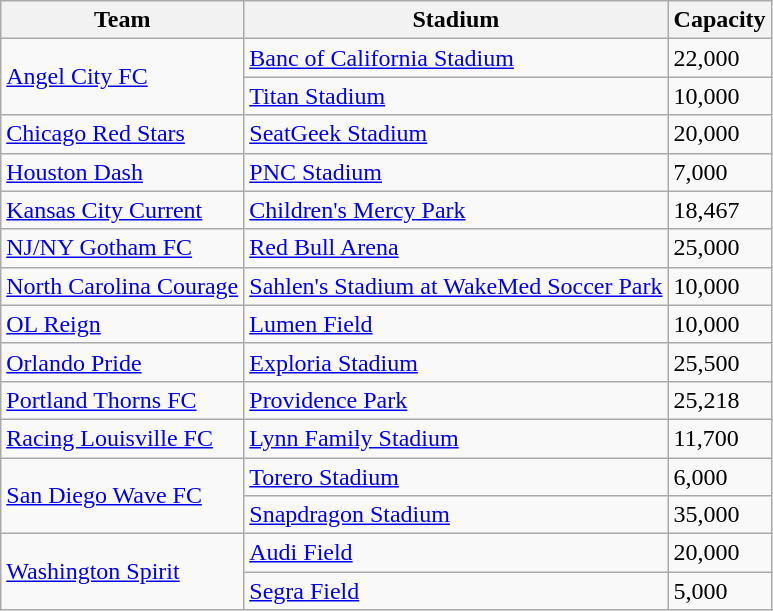<table class="sortable wikitable">
<tr>
<th>Team</th>
<th>Stadium</th>
<th data-sort-type="number">Capacity</th>
</tr>
<tr>
<td rowspan=2><a href='#'>Angel City FC</a></td>
<td><a href='#'>Banc of California Stadium</a></td>
<td>22,000</td>
</tr>
<tr>
<td><a href='#'>Titan Stadium</a></td>
<td>10,000</td>
</tr>
<tr>
<td><a href='#'>Chicago Red Stars</a></td>
<td><a href='#'>SeatGeek Stadium</a></td>
<td>20,000</td>
</tr>
<tr>
<td><a href='#'>Houston Dash</a></td>
<td><a href='#'>PNC Stadium</a></td>
<td>7,000</td>
</tr>
<tr>
<td><a href='#'>Kansas City Current</a></td>
<td><a href='#'>Children's Mercy Park</a></td>
<td>18,467</td>
</tr>
<tr>
<td><a href='#'>NJ/NY Gotham FC</a></td>
<td><a href='#'>Red Bull Arena</a></td>
<td>25,000</td>
</tr>
<tr>
<td><a href='#'>North Carolina Courage</a></td>
<td><a href='#'>Sahlen's Stadium at WakeMed Soccer Park</a></td>
<td>10,000</td>
</tr>
<tr>
<td><a href='#'>OL Reign</a></td>
<td><a href='#'>Lumen Field</a></td>
<td>10,000</td>
</tr>
<tr>
<td><a href='#'>Orlando Pride</a></td>
<td><a href='#'>Exploria Stadium</a></td>
<td>25,500</td>
</tr>
<tr>
<td><a href='#'>Portland Thorns FC</a></td>
<td><a href='#'>Providence Park</a></td>
<td>25,218</td>
</tr>
<tr>
<td><a href='#'>Racing Louisville FC</a></td>
<td><a href='#'>Lynn Family Stadium</a></td>
<td>11,700</td>
</tr>
<tr>
<td rowspan=2><a href='#'>San Diego Wave FC</a></td>
<td><a href='#'>Torero Stadium</a></td>
<td>6,000</td>
</tr>
<tr>
<td><a href='#'>Snapdragon Stadium</a></td>
<td>35,000</td>
</tr>
<tr>
<td rowspan=2><a href='#'>Washington Spirit</a></td>
<td><a href='#'>Audi Field</a></td>
<td>20,000</td>
</tr>
<tr>
<td><a href='#'>Segra Field</a></td>
<td>5,000</td>
</tr>
</table>
